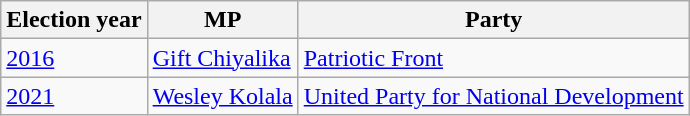<table class=wikitable>
<tr>
<th>Election year</th>
<th>MP</th>
<th>Party</th>
</tr>
<tr>
<td><a href='#'>2016</a></td>
<td><a href='#'>Gift Chiyalika</a></td>
<td><a href='#'>Patriotic Front</a></td>
</tr>
<tr>
<td><a href='#'>2021</a></td>
<td><a href='#'>Wesley Kolala</a></td>
<td><a href='#'>United Party for National Development</a></td>
</tr>
</table>
